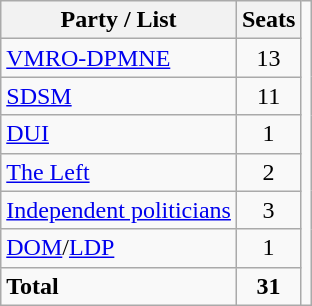<table class="wikitable">
<tr>
<th><strong>Party / List</strong></th>
<th><strong>Seats</strong></th>
<td rowspan="10"></td>
</tr>
<tr style="text-align:center;">
<td style="text-align:left;"><a href='#'>VMRO-DPMNE</a></td>
<td>13</td>
</tr>
<tr style="text-align:center;">
<td style="text-align:left;"><a href='#'>SDSM</a></td>
<td>11</td>
</tr>
<tr style="text-align:center;">
<td style="text-align:left;"><a href='#'>DUI</a></td>
<td>1</td>
</tr>
<tr style="text-align:center;">
<td style="text-align:left;"><a href='#'>The Left</a></td>
<td>2</td>
</tr>
<tr style="text-align:center;">
<td style="text-align:left;"><a href='#'>Independent politicians</a></td>
<td>3</td>
</tr>
<tr style="text-align:center;">
<td style="text-align:left;"><a href='#'>DOM</a>/<a href='#'>LDP</a></td>
<td>1</td>
</tr>
<tr>
<td><strong>Total</strong></td>
<td style="text-align:center;"><strong>31</strong></td>
</tr>
</table>
